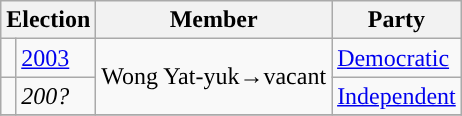<table class="wikitable">
<tr>
<th colspan="2">Election</th>
<th>Member</th>
<th>Party</th>
</tr>
<tr>
<td style="background-color:"></td>
<td><a href='#'>2003</a></td>
<td rowspan=2>Wong Yat-yuk→vacant</td>
<td><a href='#'>Democratic</a></td>
</tr>
<tr>
<td style="background-color:"></td>
<td><em>200?</em></td>
<td><a href='#'>Independent</a></td>
</tr>
<tr>
</tr>
</table>
